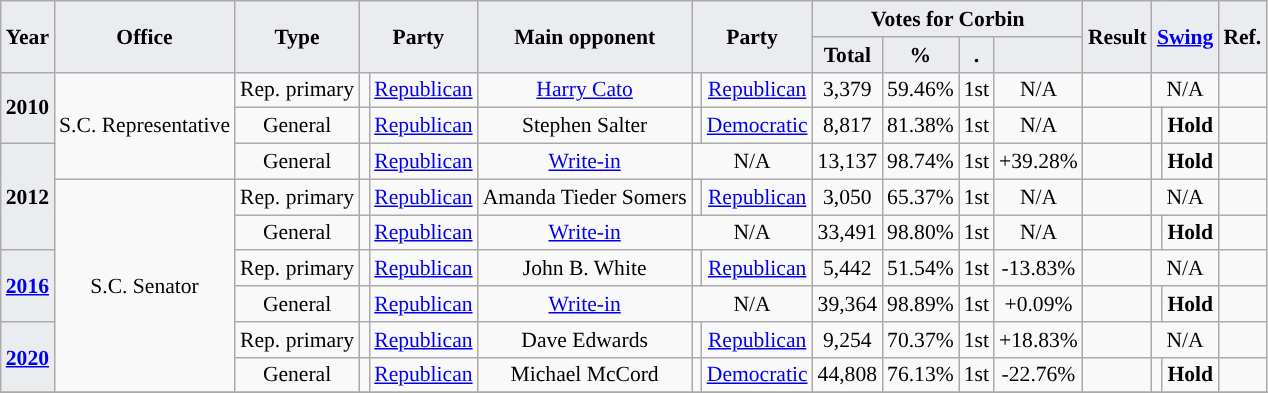<table class="wikitable" style="font-size: 90%; text-align:center;">
<tr>
<th style="background-color:#EAECF0;" rowspan=2>Year</th>
<th style="background-color:#EAECF0;" rowspan=2>Office</th>
<th style="background-color:#EAECF0;" rowspan=2>Type</th>
<th style="background-color:#EAECF0;" colspan=2 rowspan=2>Party</th>
<th style="background-color:#EAECF0;" rowspan=2>Main opponent</th>
<th style="background-color:#EAECF0;" colspan=2 rowspan=2>Party</th>
<th style="background-color:#EAECF0;" colspan=4>Votes for Corbin</th>
<th style="background-color:#EAECF0;" rowspan=2>Result</th>
<th style="background-color:#EAECF0;" colspan=2 rowspan=2><a href='#'>Swing</a></th>
<th style="background-color:#EAECF0;" colspan=2 rowspan=2>Ref.</th>
</tr>
<tr>
<th style="background-color:#EAECF0;">Total</th>
<th style="background-color:#EAECF0;">%</th>
<th style="background-color:#EAECF0;">.</th>
<th style="background-color:#EAECF0;"></th>
</tr>
<tr>
<th rowspan=2 style="background-color:#EAECF0;">2010</th>
<td rowspan=3>S.C. Representative</td>
<td>Rep. primary</td>
<td style="background-color:"></td>
<td><a href='#'>Republican</a></td>
<td><a href='#'>Harry Cato</a></td>
<td style="background-color:"></td>
<td><a href='#'>Republican</a></td>
<td>3,379</td>
<td>59.46%</td>
<td>1st</td>
<td>N/A</td>
<td></td>
<td colspan=2>N/A</td>
<td></td>
</tr>
<tr>
<td>General</td>
<td style="background-color:"></td>
<td><a href='#'>Republican</a></td>
<td>Stephen Salter</td>
<td style="background-color:"></td>
<td><a href='#'>Democratic</a></td>
<td>8,817</td>
<td>81.38%</td>
<td>1st</td>
<td>N/A</td>
<td></td>
<td style="background-color:"></td>
<td><strong>Hold</strong></td>
<td></td>
</tr>
<tr>
<th rowspan=3 style="background-color:#EAECF0;">2012</th>
<td>General</td>
<td style="background-color:"></td>
<td><a href='#'>Republican</a></td>
<td><a href='#'>Write-in</a></td>
<td colspan=2>N/A</td>
<td>13,137</td>
<td>98.74%</td>
<td>1st</td>
<td>+39.28%</td>
<td></td>
<td style="background-color:"></td>
<td><strong>Hold</strong></td>
<td></td>
</tr>
<tr>
<td rowspan=6>S.C. Senator</td>
<td>Rep. primary</td>
<td style="background-color:"></td>
<td><a href='#'>Republican</a></td>
<td>Amanda Tieder Somers</td>
<td style="background-color:"></td>
<td><a href='#'>Republican</a></td>
<td>3,050</td>
<td>65.37%</td>
<td>1st</td>
<td>N/A</td>
<td></td>
<td colspan=2>N/A</td>
<td></td>
</tr>
<tr>
<td>General</td>
<td style="background-color:"></td>
<td><a href='#'>Republican</a></td>
<td><a href='#'>Write-in</a></td>
<td colspan=2>N/A</td>
<td>33,491</td>
<td>98.80%</td>
<td>1st</td>
<td>N/A</td>
<td></td>
<td style="background-color:"></td>
<td><strong>Hold</strong></td>
<td></td>
</tr>
<tr>
<th rowspan=2 style="background-color:#EAECF0;"><a href='#'>2016</a></th>
<td>Rep. primary</td>
<td style="background-color:"></td>
<td><a href='#'>Republican</a></td>
<td>John B. White</td>
<td style="background-color:"></td>
<td><a href='#'>Republican</a></td>
<td>5,442</td>
<td>51.54%</td>
<td>1st</td>
<td>-13.83%</td>
<td></td>
<td colspan=2>N/A</td>
<td></td>
</tr>
<tr>
<td>General</td>
<td style="background-color:"></td>
<td><a href='#'>Republican</a></td>
<td><a href='#'>Write-in</a></td>
<td colspan=2>N/A</td>
<td>39,364</td>
<td>98.89%</td>
<td>1st</td>
<td>+0.09%</td>
<td></td>
<td style="background-color:"></td>
<td><strong>Hold</strong></td>
<td></td>
</tr>
<tr>
<th rowspan=2 style="background-color:#EAECF0;"><a href='#'>2020</a></th>
<td>Rep. primary</td>
<td style="background-color:"></td>
<td><a href='#'>Republican</a></td>
<td>Dave Edwards</td>
<td style="background-color:"></td>
<td><a href='#'>Republican</a></td>
<td>9,254</td>
<td>70.37%</td>
<td>1st</td>
<td>+18.83%</td>
<td></td>
<td colspan=2>N/A</td>
<td></td>
</tr>
<tr>
<td>General</td>
<td style="background-color:"></td>
<td><a href='#'>Republican</a></td>
<td>Michael McCord</td>
<td style="background-color:"></td>
<td><a href='#'>Democratic</a></td>
<td>44,808</td>
<td>76.13%</td>
<td>1st</td>
<td>-22.76%</td>
<td></td>
<td style="background-color:"></td>
<td><strong>Hold</strong></td>
<td></td>
</tr>
<tr>
</tr>
</table>
